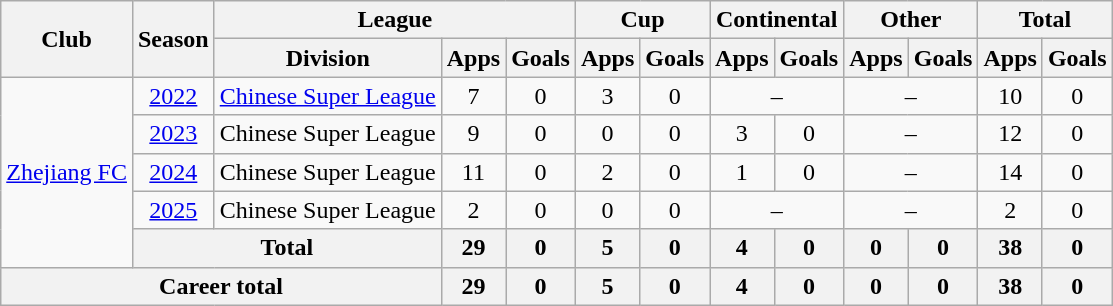<table class="wikitable" style="text-align: center">
<tr>
<th rowspan="2">Club</th>
<th rowspan="2">Season</th>
<th colspan="3">League</th>
<th colspan="2">Cup</th>
<th colspan="2">Continental</th>
<th colspan="2">Other</th>
<th colspan="2">Total</th>
</tr>
<tr>
<th>Division</th>
<th>Apps</th>
<th>Goals</th>
<th>Apps</th>
<th>Goals</th>
<th>Apps</th>
<th>Goals</th>
<th>Apps</th>
<th>Goals</th>
<th>Apps</th>
<th>Goals</th>
</tr>
<tr>
<td rowspan="5"><a href='#'>Zhejiang FC</a></td>
<td><a href='#'>2022</a></td>
<td><a href='#'>Chinese Super League</a></td>
<td>7</td>
<td>0</td>
<td>3</td>
<td>0</td>
<td colspan="2">–</td>
<td colspan="2">–</td>
<td>10</td>
<td>0</td>
</tr>
<tr>
<td><a href='#'>2023</a></td>
<td>Chinese Super League</td>
<td>9</td>
<td>0</td>
<td>0</td>
<td>0</td>
<td>3</td>
<td>0</td>
<td colspan="2">–</td>
<td>12</td>
<td>0</td>
</tr>
<tr>
<td><a href='#'>2024</a></td>
<td>Chinese Super League</td>
<td>11</td>
<td>0</td>
<td>2</td>
<td>0</td>
<td>1</td>
<td>0</td>
<td colspan="2">–</td>
<td>14</td>
<td>0</td>
</tr>
<tr>
<td><a href='#'>2025</a></td>
<td>Chinese Super League</td>
<td>2</td>
<td>0</td>
<td>0</td>
<td>0</td>
<td colspan="2">–</td>
<td colspan="2">–</td>
<td>2</td>
<td>0</td>
</tr>
<tr>
<th colspan=2>Total</th>
<th>29</th>
<th>0</th>
<th>5</th>
<th>0</th>
<th>4</th>
<th>0</th>
<th>0</th>
<th>0</th>
<th>38</th>
<th>0</th>
</tr>
<tr>
<th colspan=3>Career total</th>
<th>29</th>
<th>0</th>
<th>5</th>
<th>0</th>
<th>4</th>
<th>0</th>
<th>0</th>
<th>0</th>
<th>38</th>
<th>0</th>
</tr>
</table>
